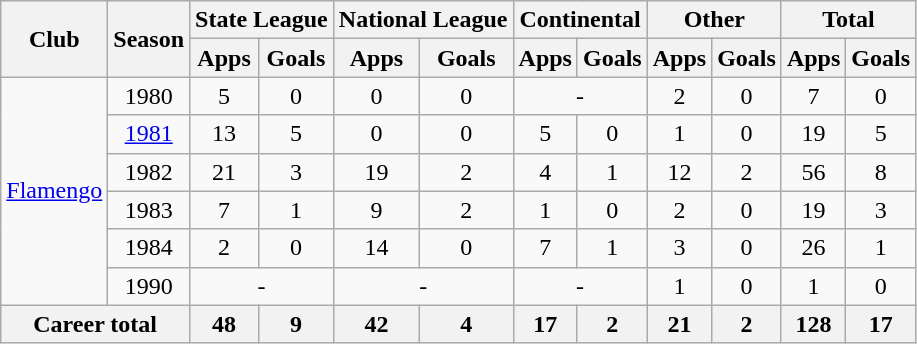<table class="wikitable" style="text-align: center;">
<tr>
<th rowspan="2">Club</th>
<th rowspan="2">Season</th>
<th colspan="2">State League</th>
<th colspan="2">National League</th>
<th colspan="2">Continental</th>
<th colspan="2">Other</th>
<th colspan="2">Total</th>
</tr>
<tr>
<th>Apps</th>
<th>Goals</th>
<th>Apps</th>
<th>Goals</th>
<th>Apps</th>
<th>Goals</th>
<th>Apps</th>
<th>Goals</th>
<th>Apps</th>
<th>Goals</th>
</tr>
<tr>
<td rowspan="6"><a href='#'>Flamengo</a></td>
<td>1980</td>
<td>5</td>
<td>0</td>
<td>0</td>
<td>0</td>
<td colspan="2">-</td>
<td>2</td>
<td>0</td>
<td>7</td>
<td>0</td>
</tr>
<tr>
<td><a href='#'>1981</a></td>
<td>13</td>
<td>5</td>
<td>0</td>
<td>0</td>
<td>5</td>
<td>0</td>
<td>1</td>
<td>0</td>
<td>19</td>
<td>5</td>
</tr>
<tr>
<td>1982</td>
<td>21</td>
<td>3</td>
<td>19</td>
<td>2</td>
<td>4</td>
<td>1</td>
<td>12</td>
<td>2</td>
<td>56</td>
<td>8</td>
</tr>
<tr>
<td>1983</td>
<td>7</td>
<td>1</td>
<td>9</td>
<td>2</td>
<td>1</td>
<td>0</td>
<td>2</td>
<td>0</td>
<td>19</td>
<td>3</td>
</tr>
<tr>
<td>1984</td>
<td>2</td>
<td>0</td>
<td>14</td>
<td>0</td>
<td>7</td>
<td>1</td>
<td>3</td>
<td>0</td>
<td>26</td>
<td>1</td>
</tr>
<tr>
<td>1990</td>
<td colspan="2">-</td>
<td colspan="2">-</td>
<td colspan="2">-</td>
<td>1</td>
<td>0</td>
<td>1</td>
<td>0</td>
</tr>
<tr>
<th colspan="2">Career total</th>
<th>48</th>
<th>9</th>
<th>42</th>
<th>4</th>
<th>17</th>
<th>2</th>
<th>21</th>
<th>2</th>
<th>128</th>
<th>17</th>
</tr>
</table>
